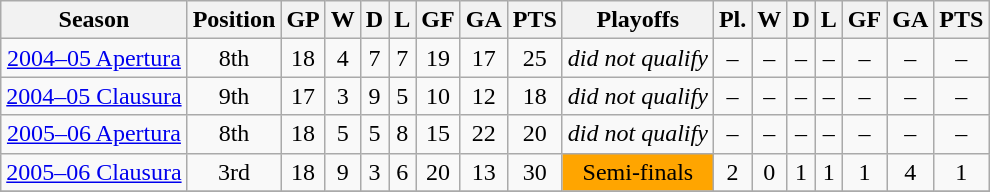<table class="wikitable" style="text-align:center">
<tr>
<th>Season</th>
<th>Position</th>
<th>GP</th>
<th>W</th>
<th>D</th>
<th>L</th>
<th>GF</th>
<th>GA</th>
<th>PTS</th>
<th>Playoffs</th>
<th>Pl.</th>
<th>W</th>
<th>D</th>
<th>L</th>
<th>GF</th>
<th>GA</th>
<th>PTS</th>
</tr>
<tr>
<td><a href='#'>2004–05 Apertura</a></td>
<td>8th</td>
<td>18</td>
<td>4</td>
<td>7</td>
<td>7</td>
<td>19</td>
<td>17</td>
<td>25</td>
<td><em>did not qualify</em></td>
<td>–</td>
<td>–</td>
<td>–</td>
<td>–</td>
<td>–</td>
<td>–</td>
<td>–</td>
</tr>
<tr>
<td><a href='#'>2004–05 Clausura</a></td>
<td>9th</td>
<td>17</td>
<td>3</td>
<td>9</td>
<td>5</td>
<td>10</td>
<td>12</td>
<td>18</td>
<td><em>did not qualify</em></td>
<td>–</td>
<td>–</td>
<td>–</td>
<td>–</td>
<td>–</td>
<td>–</td>
<td>–</td>
</tr>
<tr>
<td><a href='#'>2005–06 Apertura</a></td>
<td>8th</td>
<td>18</td>
<td>5</td>
<td>5</td>
<td>8</td>
<td>15</td>
<td>22</td>
<td>20</td>
<td><em>did not qualify</em></td>
<td>–</td>
<td>–</td>
<td>–</td>
<td>–</td>
<td>–</td>
<td>–</td>
<td>–</td>
</tr>
<tr>
<td><a href='#'>2005–06 Clausura</a></td>
<td>3rd</td>
<td>18</td>
<td>9</td>
<td>3</td>
<td>6</td>
<td>20</td>
<td>13</td>
<td>30</td>
<td bgcolor=Orange>Semi-finals</td>
<td>2</td>
<td>0</td>
<td>1</td>
<td>1</td>
<td>1</td>
<td>4</td>
<td>1</td>
</tr>
<tr>
</tr>
</table>
